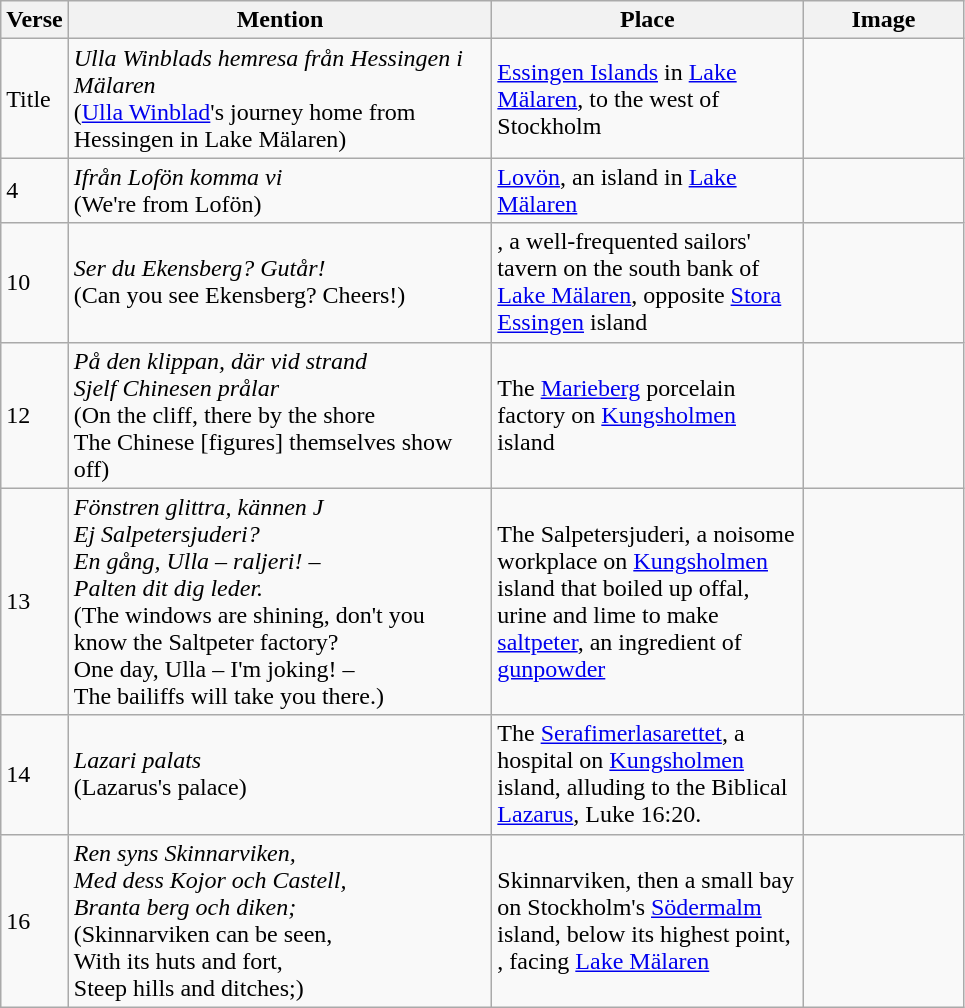<table class="wikitable">
<tr>
<th scope="col" style="width: 30px">Verse</th>
<th scope="col" style="width: 275px">Mention</th>
<th scope="col" style="width: 200px">Place</th>
<th scope="col" style="width: 100px">Image</th>
</tr>
<tr>
<td>Title</td>
<td><em>Ulla Winblads hemresa från Hessingen i Mälaren</em><br>(<a href='#'>Ulla Winblad</a>'s journey home from Hessingen in Lake Mälaren)</td>
<td><a href='#'>Essingen Islands</a> in <a href='#'>Lake Mälaren</a>, to the west of Stockholm</td>
<td></td>
</tr>
<tr>
<td>4</td>
<td><em>Ifrån Lofön komma vi</em><br>(We're from Lofön)</td>
<td><a href='#'>Lovön</a>, an island in <a href='#'>Lake Mälaren</a></td>
<td></td>
</tr>
<tr>
<td>10</td>
<td><em>Ser du Ekensberg? Gutår!</em><br>(Can you see Ekensberg? Cheers!)</td>
<td>, a well-frequented sailors' tavern on the south bank of <a href='#'>Lake Mälaren</a>, opposite <a href='#'>Stora Essingen</a> island</td>
<td></td>
</tr>
<tr>
<td>12</td>
<td><em>På den klippan, där vid strand<br>Sjelf Chinesen prålar</em><br>(On the cliff, there by the shore<br> The Chinese [figures] themselves show off)</td>
<td>The <a href='#'>Marieberg</a> porcelain factory on <a href='#'>Kungsholmen</a> island</td>
<td></td>
</tr>
<tr>
<td>13</td>
<td><em>Fönstren glittra, kännen J<br>Ej Salpetersjuderi?<br>En gång, Ulla – raljeri! –<br>Palten dit dig leder.</em><br>(The windows are shining, don't you<br>know the Saltpeter factory?<br>One day, Ulla – I'm joking! –<br>The bailiffs will take you there.)</td>
<td>The Salpetersjuderi, a noisome workplace on <a href='#'>Kungsholmen</a> island that boiled up offal, urine and lime to make <a href='#'>saltpeter</a>, an ingredient of <a href='#'>gunpowder</a></td>
<td></td>
</tr>
<tr>
<td>14</td>
<td><em>Lazari palats</em><br>(Lazarus's palace)</td>
<td>The <a href='#'>Serafimerlasarettet</a>, a hospital on <a href='#'>Kungsholmen</a> island, alluding to the Biblical <a href='#'>Lazarus</a>, Luke 16:20.</td>
<td></td>
</tr>
<tr>
<td>16</td>
<td><em>Ren syns Skinnarviken,<br>Med dess Kojor och Castell,<br>Branta berg och diken;</em><br>(Skinnarviken can be seen,<br>With its huts and fort,<br>Steep hills and ditches;)</td>
<td>Skinnarviken, then a small bay on Stockholm's <a href='#'>Södermalm</a> island, below its highest point, , facing <a href='#'>Lake Mälaren</a></td>
<td></td>
</tr>
</table>
